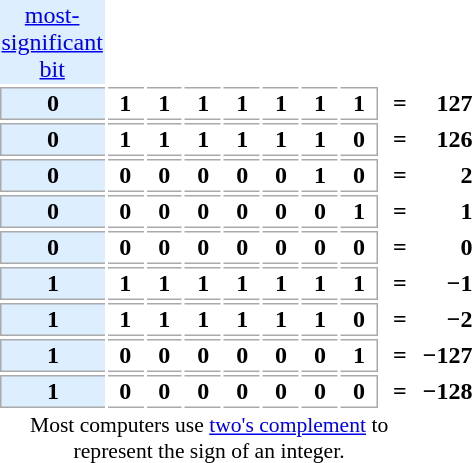<table class="floatright" style="width:20em;">
<tr>
<td align="center" style="background-color:#ddeeff;"><a href='#'>most-significant bit</a></td>
<td align="center" colspan="9"></td>
</tr>
<tr>
<td align="center" style="width:2em; background-color:#ddeeff; border-top:1px solid #aaaaaa; border-bottom:1px solid #aaaaaa; border-left:1px solid #aaaaaa;"><strong>0</strong></td>
<td align="center" style="width:2em; border-top:1px solid #aaaaaa; border-bottom:1px solid #aaaaaa;"><strong>1</strong></td>
<td align="center" style="width:2em; border-top:1px solid #aaaaaa; border-bottom:1px solid #aaaaaa;"><strong>1</strong></td>
<td align="center" style="width:2em; border-top:1px solid #aaaaaa; border-bottom:1px solid #aaaaaa;"><strong>1</strong></td>
<td align="center" style="width:2em; border-top:1px solid #aaaaaa; border-bottom:1px solid #aaaaaa;"><strong>1</strong></td>
<td align="center" style="width:2em; border-top:1px solid #aaaaaa; border-bottom:1px solid #aaaaaa;"><strong>1</strong></td>
<td align="center" style="width:2em; border-top:1px solid #aaaaaa; border-bottom:1px solid #aaaaaa;"><strong>1</strong></td>
<td align="center" style="width:2em; border-top:1px solid #aaaaaa; border-bottom:1px solid #aaaaaa; border-right:1px solid #aaaaaa;"><strong>1</strong></td>
<td align="center" style="width:2em;"><strong>=</strong></td>
<td align="right" style="width:2em;"><strong>127</strong></td>
</tr>
<tr>
<td align="center" style="width:2em; background-color:#ddeeff; border-top:1px solid #aaaaaa; border-bottom:1px solid #aaaaaa; border-left:1px solid #aaaaaa;"><strong>0</strong></td>
<td align="center" style="width:2em; border-top:1px solid #aaaaaa; border-bottom:1px solid #aaaaaa;"><strong>1</strong></td>
<td align="center" style="width:2em; border-top:1px solid #aaaaaa; border-bottom:1px solid #aaaaaa;"><strong>1</strong></td>
<td align="center" style="width:2em; border-top:1px solid #aaaaaa; border-bottom:1px solid #aaaaaa;"><strong>1</strong></td>
<td align="center" style="width:2em; border-top:1px solid #aaaaaa; border-bottom:1px solid #aaaaaa;"><strong>1</strong></td>
<td align="center" style="width:2em; border-top:1px solid #aaaaaa; border-bottom:1px solid #aaaaaa;"><strong>1</strong></td>
<td align="center" style="width:2em; border-top:1px solid #aaaaaa; border-bottom:1px solid #aaaaaa;"><strong>1</strong></td>
<td align="center" style="width:2em; border-top:1px solid #aaaaaa; border-bottom:1px solid #aaaaaa; border-right:1px solid #aaaaaa;"><strong>0</strong></td>
<td align="center" style="width:2em;"><strong>=</strong></td>
<td align="right" style="width:2em;"><strong>126</strong></td>
</tr>
<tr>
<td align="center" style="width:2em; background-color:#ddeeff; border-top:1px solid #aaaaaa; border-bottom:1px solid #aaaaaa; border-left:1px solid #aaaaaa;"><strong>0</strong></td>
<td align="center" style="width:2em; border-top:1px solid #aaaaaa; border-bottom:1px solid #aaaaaa;"><strong>0</strong></td>
<td align="center" style="width:2em; border-top:1px solid #aaaaaa; border-bottom:1px solid #aaaaaa;"><strong>0</strong></td>
<td align="center" style="width:2em; border-top:1px solid #aaaaaa; border-bottom:1px solid #aaaaaa;"><strong>0</strong></td>
<td align="center" style="width:2em; border-top:1px solid #aaaaaa; border-bottom:1px solid #aaaaaa;"><strong>0</strong></td>
<td align="center" style="width:2em; border-top:1px solid #aaaaaa; border-bottom:1px solid #aaaaaa;"><strong>0</strong></td>
<td align="center" style="width:2em; border-top:1px solid #aaaaaa; border-bottom:1px solid #aaaaaa;"><strong>1</strong></td>
<td align="center" style="width:2em; border-top:1px solid #aaaaaa; border-bottom:1px solid #aaaaaa; border-right:1px solid #aaaaaa;"><strong>0</strong></td>
<td align="center" style="width:2em;"><strong>=</strong></td>
<td align="right" style="width:2em;"><strong>2</strong></td>
</tr>
<tr>
<td align="center" style="width:2em; background-color:#ddeeff; border-top:1px solid #aaaaaa; border-bottom:1px solid #aaaaaa; border-left:1px solid #aaaaaa;"><strong>0</strong></td>
<td align="center" style="width:2em; border-top:1px solid #aaaaaa; border-bottom:1px solid #aaaaaa;"><strong>0</strong></td>
<td align="center" style="width:2em; border-top:1px solid #aaaaaa; border-bottom:1px solid #aaaaaa;"><strong>0</strong></td>
<td align="center" style="width:2em; border-top:1px solid #aaaaaa; border-bottom:1px solid #aaaaaa;"><strong>0</strong></td>
<td align="center" style="width:2em; border-top:1px solid #aaaaaa; border-bottom:1px solid #aaaaaa;"><strong>0</strong></td>
<td align="center" style="width:2em; border-top:1px solid #aaaaaa; border-bottom:1px solid #aaaaaa;"><strong>0</strong></td>
<td align="center" style="width:2em; border-top:1px solid #aaaaaa; border-bottom:1px solid #aaaaaa;"><strong>0</strong></td>
<td align="center" style="width:2em; border-top:1px solid #aaaaaa; border-bottom:1px solid #aaaaaa; border-right:1px solid #aaaaaa;"><strong>1</strong></td>
<td align="center" style="width:2em;"><strong>=</strong></td>
<td align="right" style="width:2em;"><strong>1</strong></td>
</tr>
<tr>
<td align="center" style="width:2em; background-color:#ddeeff; border-top:1px solid #aaaaaa; border-bottom:1px solid #aaaaaa; border-left:1px solid #aaaaaa;"><strong>0</strong></td>
<td align="center" style="width:2em; border-top:1px solid #aaaaaa; border-bottom:1px solid #aaaaaa;"><strong>0</strong></td>
<td align="center" style="width:2em; border-top:1px solid #aaaaaa; border-bottom:1px solid #aaaaaa;"><strong>0</strong></td>
<td align="center" style="width:2em; border-top:1px solid #aaaaaa; border-bottom:1px solid #aaaaaa;"><strong>0</strong></td>
<td align="center" style="width:2em; border-top:1px solid #aaaaaa; border-bottom:1px solid #aaaaaa;"><strong>0</strong></td>
<td align="center" style="width:2em; border-top:1px solid #aaaaaa; border-bottom:1px solid #aaaaaa;"><strong>0</strong></td>
<td align="center" style="width:2em; border-top:1px solid #aaaaaa; border-bottom:1px solid #aaaaaa;"><strong>0</strong></td>
<td align="center" style="width:2em; border-top:1px solid #aaaaaa; border-bottom:1px solid #aaaaaa; border-right:1px solid #aaaaaa;"><strong>0</strong></td>
<td align="center" style="width:2em;"><strong>=</strong></td>
<td align="right" style="width:2em;"><strong>0</strong></td>
</tr>
<tr>
<td align="center" style="width:2em; background-color:#ddeeff; border-top:1px solid #aaaaaa; border-bottom:1px solid #aaaaaa; border-left:1px solid #aaaaaa;"><strong>1</strong></td>
<td align="center" style="width:2em; border-top:1px solid #aaaaaa; border-bottom:1px solid #aaaaaa;"><strong>1</strong></td>
<td align="center" style="width:2em; border-top:1px solid #aaaaaa; border-bottom:1px solid #aaaaaa;"><strong>1</strong></td>
<td align="center" style="width:2em; border-top:1px solid #aaaaaa; border-bottom:1px solid #aaaaaa;"><strong>1</strong></td>
<td align="center" style="width:2em; border-top:1px solid #aaaaaa; border-bottom:1px solid #aaaaaa;"><strong>1</strong></td>
<td align="center" style="width:2em; border-top:1px solid #aaaaaa; border-bottom:1px solid #aaaaaa;"><strong>1</strong></td>
<td align="center" style="width:2em; border-top:1px solid #aaaaaa; border-bottom:1px solid #aaaaaa;"><strong>1</strong></td>
<td align="center" style="width:2em; border-top:1px solid #aaaaaa; border-bottom:1px solid #aaaaaa; border-right:1px solid #aaaaaa;"><strong>1</strong></td>
<td align="center" style="width:2em;"><strong>=</strong></td>
<td align="right" style="width:2em;"><strong>−1</strong></td>
</tr>
<tr>
<td align="center" style="width:2em; background-color:#ddeeff; border-top:1px solid #aaaaaa; border-bottom:1px solid #aaaaaa; border-left:1px solid #aaaaaa;"><strong>1</strong></td>
<td align="center" style="width:2em; border-top:1px solid #aaaaaa; border-bottom:1px solid #aaaaaa;"><strong>1</strong></td>
<td align="center" style="width:2em; border-top:1px solid #aaaaaa; border-bottom:1px solid #aaaaaa;"><strong>1</strong></td>
<td align="center" style="width:2em; border-top:1px solid #aaaaaa; border-bottom:1px solid #aaaaaa;"><strong>1</strong></td>
<td align="center" style="width:2em; border-top:1px solid #aaaaaa; border-bottom:1px solid #aaaaaa;"><strong>1</strong></td>
<td align="center" style="width:2em; border-top:1px solid #aaaaaa; border-bottom:1px solid #aaaaaa;"><strong>1</strong></td>
<td align="center" style="width:2em; border-top:1px solid #aaaaaa; border-bottom:1px solid #aaaaaa;"><strong>1</strong></td>
<td align="center" style="width:2em; border-top:1px solid #aaaaaa; border-bottom:1px solid #aaaaaa; border-right:1px solid #aaaaaa;"><strong>0</strong></td>
<td align="center" style="width:2em;"><strong>=</strong></td>
<td align="right" style="width:2em;"><strong>−2</strong></td>
</tr>
<tr>
<td align="center" style="width:2em; background-color:#ddeeff; border-top:1px solid #aaaaaa; border-bottom:1px solid #aaaaaa; border-left:1px solid #aaaaaa;"><strong>1</strong></td>
<td align="center" style="width:2em; border-top:1px solid #aaaaaa; border-bottom:1px solid #aaaaaa;"><strong>0</strong></td>
<td align="center" style="width:2em; border-top:1px solid #aaaaaa; border-bottom:1px solid #aaaaaa;"><strong>0</strong></td>
<td align="center" style="width:2em; border-top:1px solid #aaaaaa; border-bottom:1px solid #aaaaaa;"><strong>0</strong></td>
<td align="center" style="width:2em; border-top:1px solid #aaaaaa; border-bottom:1px solid #aaaaaa;"><strong>0</strong></td>
<td align="center" style="width:2em; border-top:1px solid #aaaaaa; border-bottom:1px solid #aaaaaa;"><strong>0</strong></td>
<td align="center" style="width:2em; border-top:1px solid #aaaaaa; border-bottom:1px solid #aaaaaa;"><strong>0</strong></td>
<td align="center" style="width:2em; border-top:1px solid #aaaaaa; border-bottom:1px solid #aaaaaa; border-right:1px solid #aaaaaa;"><strong>1</strong></td>
<td align="center" style="width:2em;"><strong>=</strong></td>
<td align="right" style="width:2em;"><strong>−127</strong></td>
</tr>
<tr>
<td align="center" style="width:2em; background-color:#ddeeff; border-top:1px solid #aaaaaa; border-bottom:1px solid #aaaaaa; border-left:1px solid #aaaaaa;"><strong>1</strong></td>
<td align="center" style="width:2em; border-top:1px solid #aaaaaa; border-bottom:1px solid #aaaaaa;"><strong>0</strong></td>
<td align="center" style="width:2em; border-top:1px solid #aaaaaa; border-bottom:1px solid #aaaaaa;"><strong>0</strong></td>
<td align="center" style="width:2em; border-top:1px solid #aaaaaa; border-bottom:1px solid #aaaaaa;"><strong>0</strong></td>
<td align="center" style="width:2em; border-top:1px solid #aaaaaa; border-bottom:1px solid #aaaaaa;"><strong>0</strong></td>
<td align="center" style="width:2em; border-top:1px solid #aaaaaa; border-bottom:1px solid #aaaaaa;"><strong>0</strong></td>
<td align="center" style="width:2em; border-top:1px solid #aaaaaa; border-bottom:1px solid #aaaaaa;"><strong>0</strong></td>
<td align="center" style="width:2em; border-top:1px solid #aaaaaa; border-bottom:1px solid #aaaaaa; border-right:1px solid #aaaaaa;"><strong>0</strong></td>
<td align="center" style="width:2em;"><strong>=</strong></td>
<td align="right" style="width:2em;"><strong>−128</strong></td>
</tr>
<tr>
<td colspan=9 style="text-align:center;font-size:90%">Most computers use <a href='#'>two's complement</a> to represent the sign of an integer.</td>
</tr>
</table>
